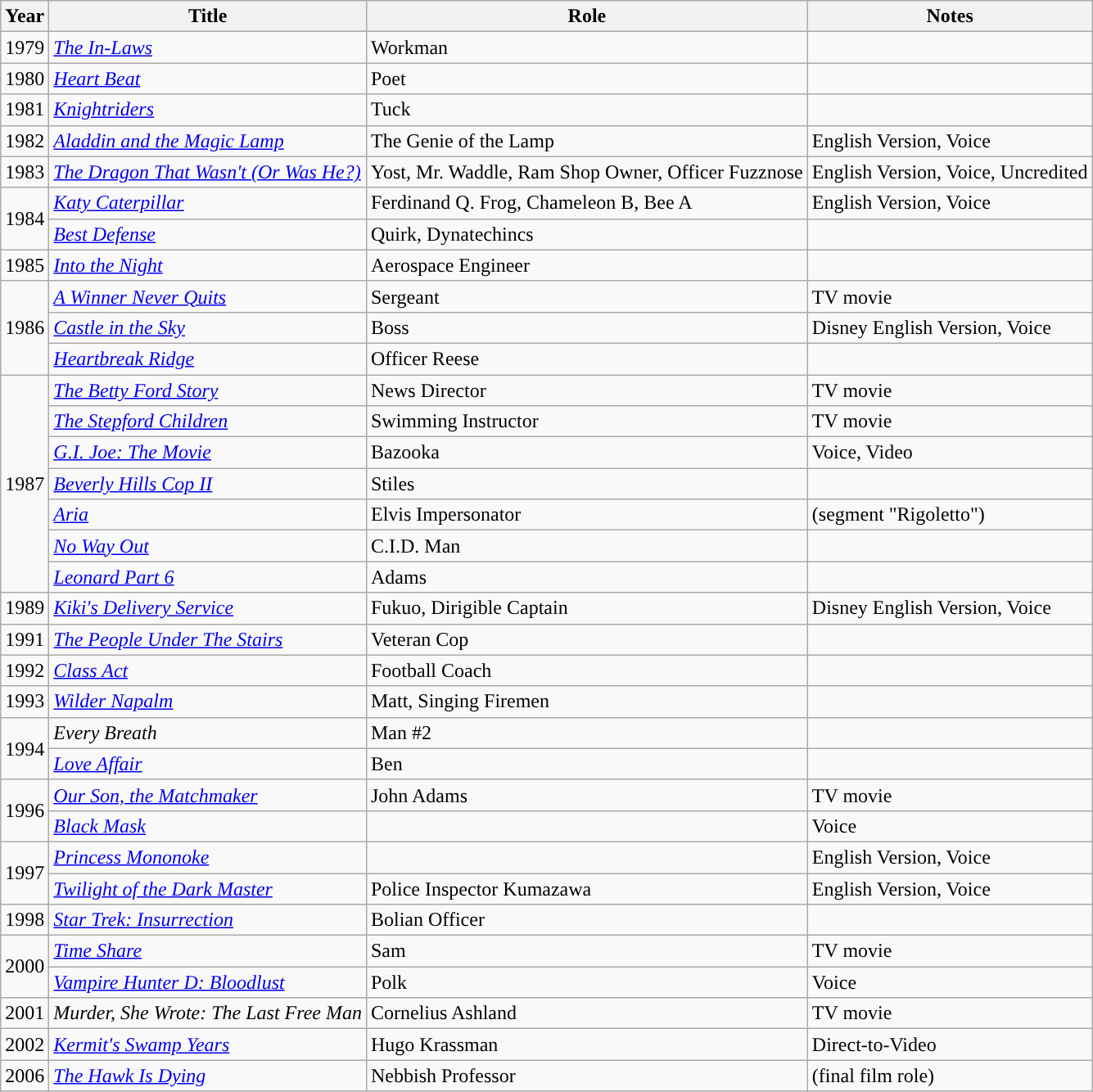<table class="wikitable">
<tr>
<th>Year</th>
<th>Title</th>
<th>Role</th>
<th>Notes</th>
</tr>
<tr>
<td>1979</td>
<td><em><a href='#'>The In-Laws</a></em></td>
<td>Workman</td>
<td></td>
</tr>
<tr>
<td>1980</td>
<td><em><a href='#'>Heart Beat</a></em></td>
<td>Poet</td>
<td></td>
</tr>
<tr>
<td>1981</td>
<td><em><a href='#'>Knightriders</a></em></td>
<td>Tuck</td>
<td></td>
</tr>
<tr>
<td>1982</td>
<td><em><a href='#'>Aladdin and the Magic Lamp</a></em></td>
<td>The Genie of the Lamp</td>
<td>English Version, Voice</td>
</tr>
<tr>
<td>1983</td>
<td><em><a href='#'>The Dragon That Wasn't (Or Was He?)</a></em></td>
<td>Yost, Mr. Waddle, Ram Shop Owner, Officer Fuzznose</td>
<td>English Version, Voice, Uncredited</td>
</tr>
<tr>
<td rowspan= "2">1984</td>
<td><em><a href='#'>Katy Caterpillar</a></em></td>
<td>Ferdinand Q. Frog, Chameleon B, Bee A</td>
<td>English Version, Voice</td>
</tr>
<tr>
<td><em><a href='#'>Best Defense</a></em></td>
<td>Quirk, Dynatechincs</td>
<td></td>
</tr>
<tr>
<td>1985</td>
<td><em><a href='#'>Into the Night</a></em></td>
<td>Aerospace Engineer</td>
<td></td>
</tr>
<tr>
<td rowspan= "3">1986</td>
<td><em><a href='#'>A Winner Never Quits</a></em></td>
<td>Sergeant</td>
<td>TV movie</td>
</tr>
<tr>
<td><em><a href='#'>Castle in the Sky</a></em></td>
<td>Boss</td>
<td>Disney English Version, Voice</td>
</tr>
<tr>
<td><em><a href='#'>Heartbreak Ridge</a></em></td>
<td>Officer Reese</td>
<td></td>
</tr>
<tr>
<td rowspan= "7">1987</td>
<td><em><a href='#'>The Betty Ford Story</a></em></td>
<td>News Director</td>
<td>TV movie</td>
</tr>
<tr>
<td><em><a href='#'>The Stepford Children</a></em></td>
<td>Swimming Instructor</td>
<td>TV movie</td>
</tr>
<tr>
<td><em><a href='#'>G.I. Joe: The Movie</a></em></td>
<td>Bazooka</td>
<td>Voice, Video</td>
</tr>
<tr>
<td><em><a href='#'>Beverly Hills Cop II</a></em></td>
<td>Stiles</td>
<td></td>
</tr>
<tr>
<td><em><a href='#'>Aria</a></em></td>
<td>Elvis Impersonator</td>
<td>(segment "Rigoletto")</td>
</tr>
<tr>
<td><em><a href='#'>No Way Out</a></em></td>
<td>C.I.D. Man</td>
<td></td>
</tr>
<tr>
<td><em><a href='#'>Leonard Part 6</a></em></td>
<td>Adams</td>
<td></td>
</tr>
<tr>
<td>1989</td>
<td><em><a href='#'>Kiki's Delivery Service</a></em></td>
<td>Fukuo, Dirigible Captain</td>
<td>Disney English Version, Voice</td>
</tr>
<tr>
<td>1991</td>
<td><em><a href='#'>The People Under The Stairs</a></em></td>
<td>Veteran Cop</td>
<td></td>
</tr>
<tr>
<td>1992</td>
<td><em><a href='#'>Class Act</a></em></td>
<td>Football Coach</td>
<td></td>
</tr>
<tr>
<td>1993</td>
<td><em><a href='#'>Wilder Napalm</a></em></td>
<td>Matt, Singing Firemen</td>
<td></td>
</tr>
<tr>
<td rowspan= "2">1994</td>
<td><em>Every Breath</em></td>
<td>Man #2</td>
<td></td>
</tr>
<tr>
<td><em><a href='#'>Love Affair</a></em></td>
<td>Ben</td>
<td></td>
</tr>
<tr>
<td rowspan= "2">1996</td>
<td><em><a href='#'>Our Son, the Matchmaker</a></em></td>
<td>John Adams</td>
<td>TV movie</td>
</tr>
<tr>
<td><em><a href='#'>Black Mask</a></em></td>
<td></td>
<td>Voice</td>
</tr>
<tr>
<td rowspan= "2">1997</td>
<td><em><a href='#'>Princess Mononoke</a></em></td>
<td></td>
<td>English Version, Voice</td>
</tr>
<tr>
<td><em><a href='#'>Twilight of the Dark Master</a></em></td>
<td>Police Inspector Kumazawa</td>
<td>English Version, Voice</td>
</tr>
<tr>
<td>1998</td>
<td><em><a href='#'>Star Trek: Insurrection</a></em></td>
<td>Bolian Officer</td>
<td></td>
</tr>
<tr>
<td rowspan= "2">2000</td>
<td><em><a href='#'>Time Share</a></em></td>
<td>Sam</td>
<td>TV movie</td>
</tr>
<tr>
<td><em><a href='#'>Vampire Hunter D: Bloodlust</a></em></td>
<td>Polk</td>
<td>Voice</td>
</tr>
<tr>
<td>2001</td>
<td><em>Murder, She Wrote: The Last Free Man</em></td>
<td>Cornelius Ashland</td>
<td>TV movie</td>
</tr>
<tr>
<td>2002</td>
<td><em><a href='#'>Kermit's Swamp Years</a></em></td>
<td>Hugo Krassman</td>
<td>Direct-to-Video</td>
</tr>
<tr>
<td>2006</td>
<td><em><a href='#'>The Hawk Is Dying</a></em></td>
<td>Nebbish Professor</td>
<td>(final film role)</td>
</tr>
</table>
